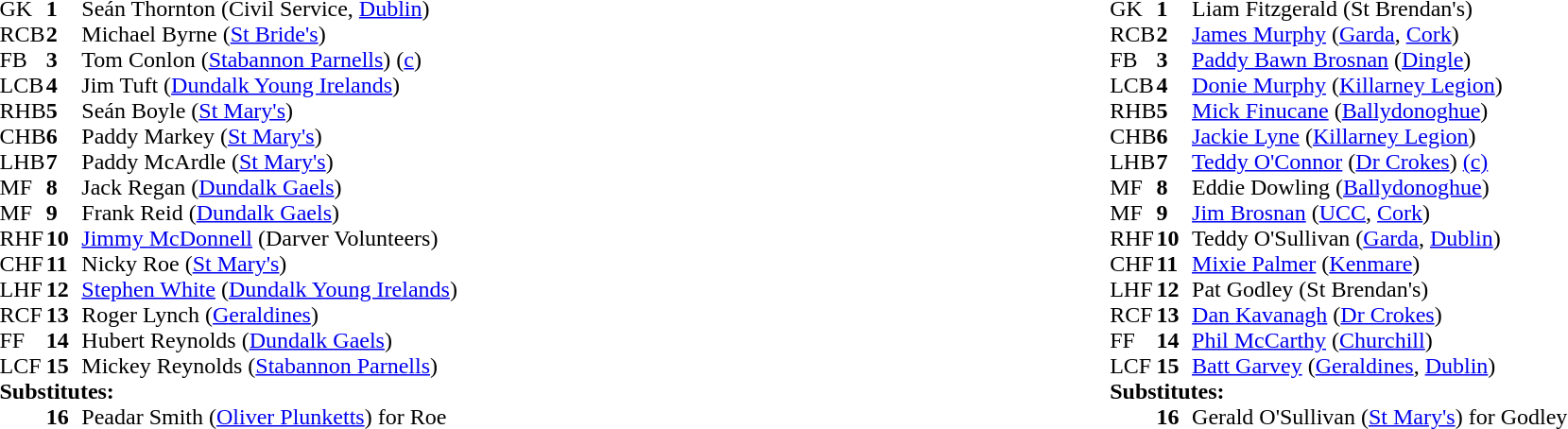<table style="width:100%;">
<tr>
<td style="vertical-align:top; width:50%"><br><table cellspacing="0" cellpadding="0">
<tr>
<th width="25"></th>
<th width="25"></th>
</tr>
<tr>
<td>GK</td>
<td><strong>1</strong></td>
<td>Seán Thornton (Civil Service, <a href='#'>Dublin</a>)</td>
</tr>
<tr>
<td>RCB</td>
<td><strong>2</strong></td>
<td>Michael Byrne (<a href='#'>St Bride's</a>)</td>
</tr>
<tr>
<td>FB</td>
<td><strong>3</strong></td>
<td>Tom Conlon (<a href='#'>Stabannon Parnells</a>) (<a href='#'>c</a>)</td>
</tr>
<tr>
<td>LCB</td>
<td><strong>4</strong></td>
<td>Jim Tuft (<a href='#'>Dundalk Young Irelands</a>)</td>
</tr>
<tr>
<td>RHB</td>
<td><strong>5</strong></td>
<td>Seán Boyle (<a href='#'>St Mary's</a>)</td>
</tr>
<tr>
<td>CHB</td>
<td><strong>6</strong></td>
<td>Paddy Markey (<a href='#'>St Mary's</a>)</td>
</tr>
<tr>
<td>LHB</td>
<td><strong>7</strong></td>
<td>Paddy McArdle (<a href='#'>St Mary's</a>)</td>
</tr>
<tr>
<td>MF</td>
<td><strong>8</strong></td>
<td>Jack Regan (<a href='#'>Dundalk Gaels</a>)</td>
</tr>
<tr>
<td>MF</td>
<td><strong>9</strong></td>
<td>Frank Reid (<a href='#'>Dundalk Gaels</a>)</td>
</tr>
<tr>
<td>RHF</td>
<td><strong>10</strong></td>
<td><a href='#'>Jimmy McDonnell</a> (Darver Volunteers)</td>
</tr>
<tr>
<td>CHF</td>
<td><strong>11</strong></td>
<td>Nicky Roe (<a href='#'>St Mary's</a>)</td>
</tr>
<tr>
<td>LHF</td>
<td><strong>12</strong></td>
<td><a href='#'>Stephen White</a> (<a href='#'>Dundalk Young Irelands</a>)</td>
</tr>
<tr>
<td>RCF</td>
<td><strong>13</strong></td>
<td>Roger Lynch (<a href='#'>Geraldines</a>)</td>
</tr>
<tr>
<td>FF</td>
<td><strong>14</strong></td>
<td>Hubert Reynolds (<a href='#'>Dundalk Gaels</a>)</td>
</tr>
<tr>
<td>LCF</td>
<td><strong>15</strong></td>
<td>Mickey Reynolds (<a href='#'>Stabannon Parnells</a>)</td>
</tr>
<tr>
<td colspan=3><strong>Substitutes:</strong></td>
</tr>
<tr>
<td></td>
<td><strong>16</strong></td>
<td>Peadar Smith (<a href='#'>Oliver Plunketts</a>) for Roe</td>
</tr>
<tr>
</tr>
</table>
</td>
<td style="vertical-align:top; width:50%"><br><table cellspacing="0" cellpadding="0" style="margin:auto">
<tr>
<th width="25"></th>
<th width="25"></th>
</tr>
<tr>
<td>GK</td>
<td><strong>1</strong></td>
<td>Liam Fitzgerald (St Brendan's)</td>
</tr>
<tr>
<td>RCB</td>
<td><strong>2</strong></td>
<td><a href='#'>James Murphy</a> (<a href='#'>Garda</a>, <a href='#'>Cork</a>)</td>
</tr>
<tr>
<td>FB</td>
<td><strong>3</strong></td>
<td><a href='#'>Paddy Bawn Brosnan</a> (<a href='#'>Dingle</a>)</td>
</tr>
<tr>
<td>LCB</td>
<td><strong>4</strong></td>
<td><a href='#'>Donie Murphy</a> (<a href='#'>Killarney Legion</a>)</td>
</tr>
<tr>
<td>RHB</td>
<td><strong>5</strong></td>
<td><a href='#'>Mick Finucane</a> (<a href='#'>Ballydonoghue</a>)</td>
</tr>
<tr>
<td>CHB</td>
<td><strong>6</strong></td>
<td><a href='#'>Jackie Lyne</a> (<a href='#'>Killarney Legion</a>)</td>
</tr>
<tr>
<td>LHB</td>
<td><strong>7</strong></td>
<td><a href='#'>Teddy O'Connor</a> (<a href='#'>Dr Crokes</a>) <a href='#'>(c)</a></td>
</tr>
<tr>
<td>MF</td>
<td><strong>8</strong></td>
<td>Eddie Dowling (<a href='#'>Ballydonoghue</a>)</td>
</tr>
<tr>
<td>MF</td>
<td><strong>9</strong></td>
<td><a href='#'>Jim Brosnan</a> (<a href='#'>UCC</a>, <a href='#'>Cork</a>)</td>
</tr>
<tr>
<td>RHF</td>
<td><strong>10</strong></td>
<td>Teddy O'Sullivan (<a href='#'>Garda</a>, <a href='#'>Dublin</a>)</td>
</tr>
<tr>
<td>CHF</td>
<td><strong>11</strong></td>
<td><a href='#'>Mixie Palmer</a> (<a href='#'>Kenmare</a>)</td>
</tr>
<tr>
<td>LHF</td>
<td><strong>12</strong></td>
<td>Pat Godley (St Brendan's)</td>
</tr>
<tr>
<td>RCF</td>
<td><strong>13</strong></td>
<td><a href='#'>Dan Kavanagh</a> (<a href='#'>Dr Crokes</a>)</td>
</tr>
<tr>
<td>FF</td>
<td><strong>14</strong></td>
<td><a href='#'>Phil McCarthy</a> (<a href='#'>Churchill</a>)</td>
</tr>
<tr>
<td>LCF</td>
<td><strong>15</strong></td>
<td><a href='#'>Batt Garvey</a> (<a href='#'>Geraldines</a>, <a href='#'>Dublin</a>)</td>
</tr>
<tr>
<td colspan=3><strong>Substitutes:</strong></td>
</tr>
<tr>
<td></td>
<td><strong>16</strong></td>
<td>Gerald O'Sullivan (<a href='#'>St Mary's</a>) for Godley</td>
</tr>
<tr>
</tr>
</table>
</td>
</tr>
</table>
